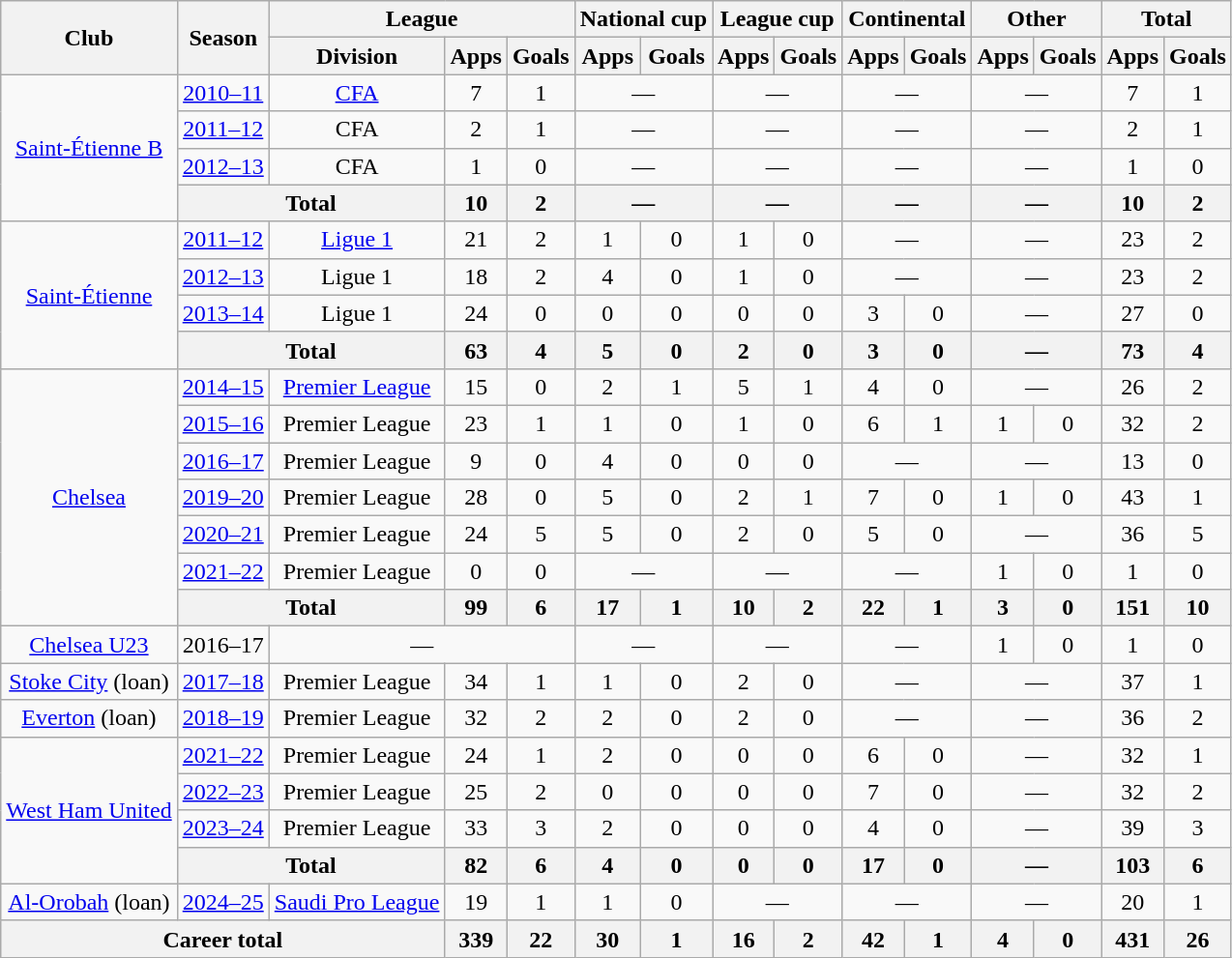<table class=wikitable style="text-align:center">
<tr>
<th rowspan=2>Club</th>
<th rowspan=2>Season</th>
<th colspan=3>League</th>
<th colspan=2>National cup</th>
<th colspan=2>League cup</th>
<th colspan=2>Continental</th>
<th colspan=2>Other</th>
<th colspan=2>Total</th>
</tr>
<tr>
<th>Division</th>
<th>Apps</th>
<th>Goals</th>
<th>Apps</th>
<th>Goals</th>
<th>Apps</th>
<th>Goals</th>
<th>Apps</th>
<th>Goals</th>
<th>Apps</th>
<th>Goals</th>
<th>Apps</th>
<th>Goals</th>
</tr>
<tr>
<td rowspan=4><a href='#'>Saint-Étienne B</a></td>
<td><a href='#'>2010–11</a></td>
<td><a href='#'>CFA</a></td>
<td>7</td>
<td>1</td>
<td colspan=2>—</td>
<td colspan=2>—</td>
<td colspan=2>—</td>
<td colspan=2>—</td>
<td>7</td>
<td>1</td>
</tr>
<tr>
<td><a href='#'>2011–12</a></td>
<td>CFA</td>
<td>2</td>
<td>1</td>
<td colspan=2>—</td>
<td colspan=2>—</td>
<td colspan=2>—</td>
<td colspan=2>—</td>
<td>2</td>
<td>1</td>
</tr>
<tr>
<td><a href='#'>2012–13</a></td>
<td>CFA</td>
<td>1</td>
<td>0</td>
<td colspan=2>—</td>
<td colspan=2>—</td>
<td colspan=2>—</td>
<td colspan=2>—</td>
<td>1</td>
<td>0</td>
</tr>
<tr>
<th colspan=2>Total</th>
<th>10</th>
<th>2</th>
<th colspan=2>—</th>
<th colspan=2>—</th>
<th colspan=2>—</th>
<th colspan=2>—</th>
<th>10</th>
<th>2</th>
</tr>
<tr>
<td rowspan=4><a href='#'>Saint-Étienne</a></td>
<td><a href='#'>2011–12</a></td>
<td><a href='#'>Ligue 1</a></td>
<td>21</td>
<td>2</td>
<td>1</td>
<td>0</td>
<td>1</td>
<td>0</td>
<td colspan=2>—</td>
<td colspan=2>—</td>
<td>23</td>
<td>2</td>
</tr>
<tr>
<td><a href='#'>2012–13</a></td>
<td>Ligue 1</td>
<td>18</td>
<td>2</td>
<td>4</td>
<td>0</td>
<td>1</td>
<td>0</td>
<td colspan=2>—</td>
<td colspan=2>—</td>
<td>23</td>
<td>2</td>
</tr>
<tr>
<td><a href='#'>2013–14</a></td>
<td>Ligue 1</td>
<td>24</td>
<td>0</td>
<td>0</td>
<td>0</td>
<td>0</td>
<td>0</td>
<td>3</td>
<td>0</td>
<td colspan=2>—</td>
<td>27</td>
<td>0</td>
</tr>
<tr>
<th colspan=2>Total</th>
<th>63</th>
<th>4</th>
<th>5</th>
<th>0</th>
<th>2</th>
<th>0</th>
<th>3</th>
<th>0</th>
<th colspan=2>—</th>
<th>73</th>
<th>4</th>
</tr>
<tr>
<td rowspan=7><a href='#'>Chelsea</a></td>
<td><a href='#'>2014–15</a></td>
<td><a href='#'>Premier League</a></td>
<td>15</td>
<td>0</td>
<td>2</td>
<td>1</td>
<td>5</td>
<td>1</td>
<td>4</td>
<td>0</td>
<td colspan=2>—</td>
<td>26</td>
<td>2</td>
</tr>
<tr>
<td><a href='#'>2015–16</a></td>
<td>Premier League</td>
<td>23</td>
<td>1</td>
<td>1</td>
<td>0</td>
<td>1</td>
<td>0</td>
<td>6</td>
<td>1</td>
<td>1</td>
<td>0</td>
<td>32</td>
<td>2</td>
</tr>
<tr>
<td><a href='#'>2016–17</a></td>
<td>Premier League</td>
<td>9</td>
<td>0</td>
<td>4</td>
<td>0</td>
<td>0</td>
<td>0</td>
<td colspan=2>—</td>
<td colspan=2>—</td>
<td>13</td>
<td>0</td>
</tr>
<tr>
<td><a href='#'>2019–20</a></td>
<td>Premier League</td>
<td>28</td>
<td>0</td>
<td>5</td>
<td>0</td>
<td>2</td>
<td>1</td>
<td>7</td>
<td>0</td>
<td>1</td>
<td>0</td>
<td>43</td>
<td>1</td>
</tr>
<tr>
<td><a href='#'>2020–21</a></td>
<td>Premier League</td>
<td>24</td>
<td>5</td>
<td>5</td>
<td>0</td>
<td>2</td>
<td>0</td>
<td>5</td>
<td>0</td>
<td colspan=2>—</td>
<td>36</td>
<td>5</td>
</tr>
<tr>
<td><a href='#'>2021–22</a></td>
<td>Premier League</td>
<td>0</td>
<td>0</td>
<td colspan=2>—</td>
<td colspan=2>—</td>
<td colspan=2>—</td>
<td>1</td>
<td>0</td>
<td>1</td>
<td>0</td>
</tr>
<tr>
<th colspan=2>Total</th>
<th>99</th>
<th>6</th>
<th>17</th>
<th>1</th>
<th>10</th>
<th>2</th>
<th>22</th>
<th>1</th>
<th>3</th>
<th>0</th>
<th>151</th>
<th>10</th>
</tr>
<tr>
<td><a href='#'>Chelsea U23</a></td>
<td>2016–17</td>
<td colspan=3>—</td>
<td colspan=2>—</td>
<td colspan=2>—</td>
<td colspan=2>—</td>
<td>1</td>
<td>0</td>
<td>1</td>
<td>0</td>
</tr>
<tr>
<td><a href='#'>Stoke City</a> (loan)</td>
<td><a href='#'>2017–18</a></td>
<td>Premier League</td>
<td>34</td>
<td>1</td>
<td>1</td>
<td>0</td>
<td>2</td>
<td>0</td>
<td colspan=2>—</td>
<td colspan=2>—</td>
<td>37</td>
<td>1</td>
</tr>
<tr>
<td><a href='#'>Everton</a> (loan)</td>
<td><a href='#'>2018–19</a></td>
<td>Premier League</td>
<td>32</td>
<td>2</td>
<td>2</td>
<td>0</td>
<td>2</td>
<td>0</td>
<td colspan=2>—</td>
<td colspan=2>—</td>
<td>36</td>
<td>2</td>
</tr>
<tr>
<td rowspan=4><a href='#'>West Ham United</a></td>
<td><a href='#'>2021–22</a></td>
<td>Premier League</td>
<td>24</td>
<td>1</td>
<td>2</td>
<td>0</td>
<td>0</td>
<td>0</td>
<td>6</td>
<td>0</td>
<td colspan=2>—</td>
<td>32</td>
<td>1</td>
</tr>
<tr>
<td><a href='#'>2022–23</a></td>
<td>Premier League</td>
<td>25</td>
<td>2</td>
<td>0</td>
<td>0</td>
<td>0</td>
<td>0</td>
<td>7</td>
<td>0</td>
<td colspan=2>—</td>
<td>32</td>
<td>2</td>
</tr>
<tr>
<td><a href='#'>2023–24</a></td>
<td>Premier League</td>
<td>33</td>
<td>3</td>
<td>2</td>
<td>0</td>
<td>0</td>
<td>0</td>
<td>4</td>
<td>0</td>
<td colspan=2>—</td>
<td>39</td>
<td>3</td>
</tr>
<tr>
<th colspan=2>Total</th>
<th>82</th>
<th>6</th>
<th>4</th>
<th>0</th>
<th>0</th>
<th>0</th>
<th>17</th>
<th>0</th>
<th colspan=2>—</th>
<th>103</th>
<th>6</th>
</tr>
<tr>
<td><a href='#'>Al-Orobah</a> (loan)</td>
<td><a href='#'>2024–25</a></td>
<td><a href='#'>Saudi Pro League</a></td>
<td>19</td>
<td>1</td>
<td>1</td>
<td>0</td>
<td colspan=2>—</td>
<td colspan=2>—</td>
<td colspan=2>—</td>
<td>20</td>
<td>1</td>
</tr>
<tr>
<th colspan=3>Career total</th>
<th>339</th>
<th>22</th>
<th>30</th>
<th>1</th>
<th>16</th>
<th>2</th>
<th>42</th>
<th>1</th>
<th>4</th>
<th>0</th>
<th>431</th>
<th>26</th>
</tr>
</table>
